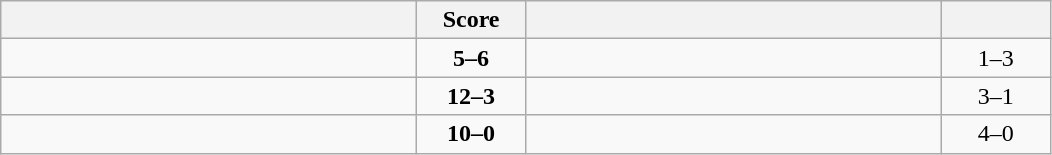<table class="wikitable" style="text-align: center; ">
<tr>
<th align="right" width="270"></th>
<th width="65">Score</th>
<th align="left" width="270"></th>
<th width="65"></th>
</tr>
<tr>
<td align="left"></td>
<td><strong>5–6</strong></td>
<td align="left"><strong></strong></td>
<td>1–3 <strong></strong></td>
</tr>
<tr>
<td align="left"><strong></strong></td>
<td><strong>12–3</strong></td>
<td align="left"></td>
<td>3–1 <strong></strong></td>
</tr>
<tr>
<td align="left"><strong></strong></td>
<td><strong>10–0</strong></td>
<td align="left"></td>
<td>4–0 <strong></strong></td>
</tr>
</table>
